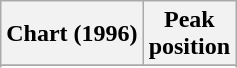<table class="wikitable sortable plainrowheaders">
<tr>
<th>Chart (1996)</th>
<th>Peak<br>position</th>
</tr>
<tr>
</tr>
<tr>
</tr>
</table>
